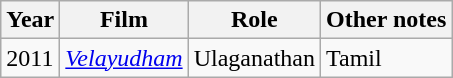<table class="wikitable">
<tr>
<th>Year</th>
<th>Film</th>
<th>Role</th>
<th>Other notes</th>
</tr>
<tr>
<td>2011</td>
<td><em><a href='#'>Velayudham</a></em></td>
<td>Ulaganathan</td>
<td>Tamil</td>
</tr>
</table>
